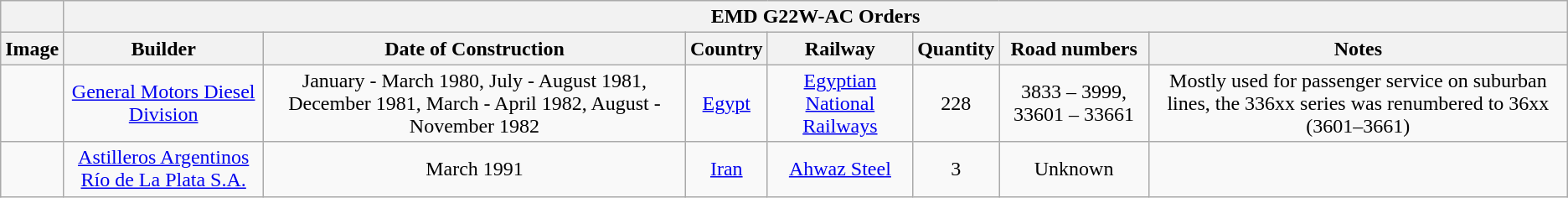<table class="wikitable">
<tr>
<th></th>
<th colspan="7">EMD G22W-AC Orders</th>
</tr>
<tr>
<th>Image</th>
<th>Builder</th>
<th>Date of Construction</th>
<th>Country</th>
<th>Railway</th>
<th>Quantity</th>
<th>Road numbers</th>
<th>Notes</th>
</tr>
<tr align="center">
<td></td>
<td><a href='#'>General Motors Diesel Division</a></td>
<td>January - March 1980, July - August 1981, December 1981, March - April 1982, August - November 1982</td>
<td><a href='#'>Egypt</a></td>
<td><a href='#'>Egyptian National Railways</a></td>
<td>228</td>
<td>3833 – 3999, 33601 – 33661</td>
<td>Mostly used for passenger service on suburban lines, the 336xx series was renumbered to 36xx (3601–3661)</td>
</tr>
<tr align="center">
<td></td>
<td><a href='#'>Astilleros Argentinos Río de La Plata S.A.</a></td>
<td>March 1991</td>
<td><a href='#'>Iran</a></td>
<td><a href='#'>Ahwaz Steel</a></td>
<td>3</td>
<td>Unknown</td>
<td></td>
</tr>
</table>
